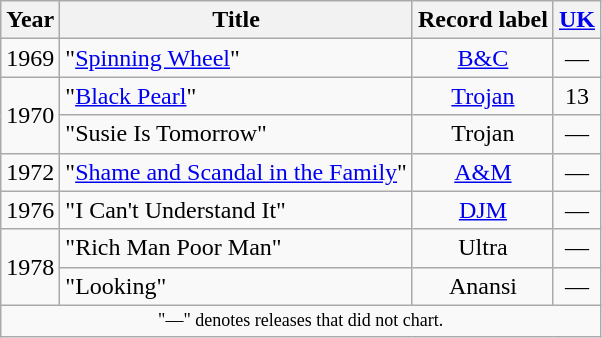<table class="wikitable">
<tr>
<th>Year</th>
<th>Title</th>
<th>Record label</th>
<th><a href='#'>UK</a><br></th>
</tr>
<tr>
<td>1969</td>
<td>"<a href='#'>Spinning Wheel</a>"</td>
<td style="text-align:center;"><a href='#'>B&C</a></td>
<td style="text-align:center;">—</td>
</tr>
<tr>
<td rowspan="2">1970</td>
<td>"<a href='#'>Black Pearl</a>"</td>
<td style="text-align:center;"><a href='#'>Trojan</a></td>
<td style="text-align:center;">13</td>
</tr>
<tr>
<td>"Susie Is Tomorrow"</td>
<td style="text-align:center;">Trojan</td>
<td style="text-align:center;">—</td>
</tr>
<tr>
<td>1972</td>
<td>"<a href='#'>Shame and Scandal in the Family</a>"</td>
<td style="text-align:center;"><a href='#'>A&M</a></td>
<td style="text-align:center;">—</td>
</tr>
<tr>
<td>1976</td>
<td>"I Can't Understand It"</td>
<td style="text-align:center;"><a href='#'>DJM</a></td>
<td style="text-align:center;">—</td>
</tr>
<tr>
<td rowspan="2">1978</td>
<td>"Rich Man Poor Man"</td>
<td style="text-align:center;">Ultra</td>
<td style="text-align:center;">—</td>
</tr>
<tr>
<td>"Looking"</td>
<td style="text-align:center;">Anansi</td>
<td style="text-align:center;">—</td>
</tr>
<tr>
<td colspan="4" style="text-align:center; font-size:9pt;">"—" denotes releases that did not chart.</td>
</tr>
</table>
